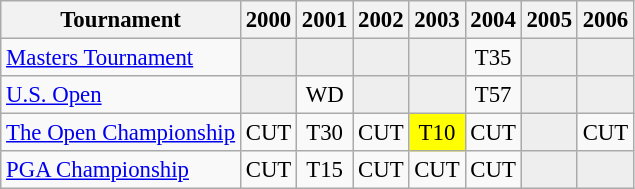<table class="wikitable" style="font-size:95%;text-align:center;">
<tr>
<th>Tournament</th>
<th>2000</th>
<th>2001</th>
<th>2002</th>
<th>2003</th>
<th>2004</th>
<th>2005</th>
<th>2006</th>
</tr>
<tr>
<td align=left><a href='#'>Masters Tournament</a></td>
<td style="background:#eeeeee;"></td>
<td style="background:#eeeeee;"></td>
<td style="background:#eeeeee;"></td>
<td style="background:#eeeeee;"></td>
<td>T35</td>
<td style="background:#eeeeee;"></td>
<td style="background:#eeeeee;"></td>
</tr>
<tr>
<td align=left><a href='#'>U.S. Open</a></td>
<td style="background:#eeeeee;"></td>
<td>WD</td>
<td style="background:#eeeeee;"></td>
<td style="background:#eeeeee;"></td>
<td>T57</td>
<td style="background:#eeeeee;"></td>
<td style="background:#eeeeee;"></td>
</tr>
<tr>
<td align=left><a href='#'>The Open Championship</a></td>
<td>CUT</td>
<td>T30</td>
<td>CUT</td>
<td style="background:yellow;">T10</td>
<td>CUT</td>
<td style="background:#eeeeee;"></td>
<td>CUT</td>
</tr>
<tr>
<td align=left><a href='#'>PGA Championship</a></td>
<td>CUT</td>
<td>T15</td>
<td>CUT</td>
<td>CUT</td>
<td>CUT</td>
<td style="background:#eeeeee;"></td>
<td style="background:#eeeeee;"></td>
</tr>
</table>
